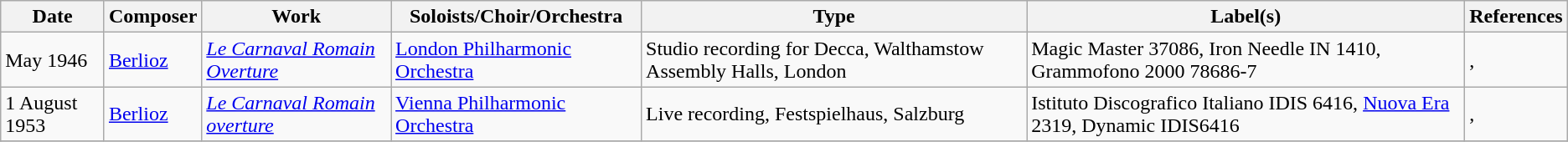<table class="wikitable">
<tr>
<th>Date</th>
<th>Composer</th>
<th>Work</th>
<th>Soloists/Choir/Orchestra</th>
<th>Type</th>
<th>Label(s)</th>
<th>References</th>
</tr>
<tr>
<td>May 1946</td>
<td><a href='#'>Berlioz</a></td>
<td><em><a href='#'>Le Carnaval Romain Overture</a></em></td>
<td><a href='#'>London Philharmonic Orchestra</a></td>
<td>Studio recording for Decca, Walthamstow Assembly Halls, London</td>
<td>Magic Master 37086, Iron Needle IN 1410, Grammofono 2000 78686-7</td>
<td>, </td>
</tr>
<tr>
<td>1 August 1953</td>
<td><a href='#'>Berlioz</a></td>
<td><em><a href='#'>Le Carnaval Romain overture</a></em></td>
<td><a href='#'>Vienna Philharmonic Orchestra</a></td>
<td>Live recording, Festspielhaus, Salzburg</td>
<td>Istituto Discografico Italiano IDIS 6416, <a href='#'>Nuova Era</a> 2319, Dynamic IDIS6416</td>
<td>, </td>
</tr>
<tr>
</tr>
</table>
